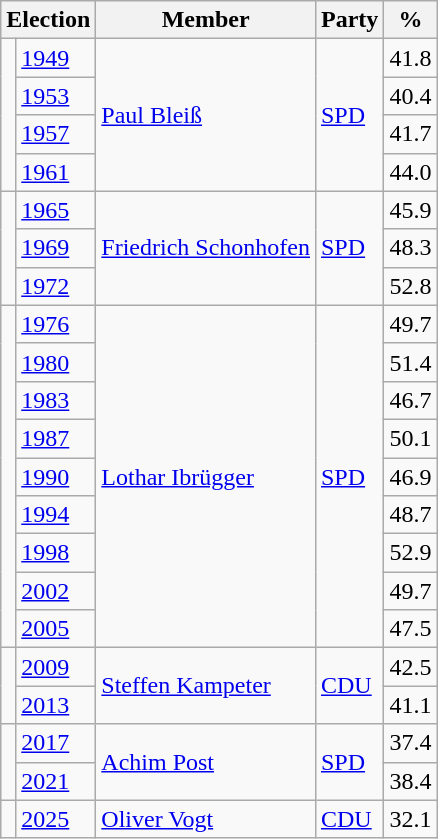<table class=wikitable>
<tr>
<th colspan=2>Election</th>
<th>Member</th>
<th>Party</th>
<th>%</th>
</tr>
<tr>
<td rowspan=4 bgcolor=></td>
<td><a href='#'>1949</a></td>
<td rowspan=4><a href='#'>Paul Bleiß</a></td>
<td rowspan=4><a href='#'>SPD</a></td>
<td align=right>41.8</td>
</tr>
<tr>
<td><a href='#'>1953</a></td>
<td align=right>40.4</td>
</tr>
<tr>
<td><a href='#'>1957</a></td>
<td align=right>41.7</td>
</tr>
<tr>
<td><a href='#'>1961</a></td>
<td align=right>44.0</td>
</tr>
<tr>
<td rowspan=3 bgcolor=></td>
<td><a href='#'>1965</a></td>
<td rowspan=3><a href='#'>Friedrich Schonhofen</a></td>
<td rowspan=3><a href='#'>SPD</a></td>
<td align=right>45.9</td>
</tr>
<tr>
<td><a href='#'>1969</a></td>
<td align=right>48.3</td>
</tr>
<tr>
<td><a href='#'>1972</a></td>
<td align=right>52.8</td>
</tr>
<tr>
<td rowspan=9 bgcolor=></td>
<td><a href='#'>1976</a></td>
<td rowspan=9><a href='#'>Lothar Ibrügger</a></td>
<td rowspan=9><a href='#'>SPD</a></td>
<td align=right>49.7</td>
</tr>
<tr>
<td><a href='#'>1980</a></td>
<td align=right>51.4</td>
</tr>
<tr>
<td><a href='#'>1983</a></td>
<td align=right>46.7</td>
</tr>
<tr>
<td><a href='#'>1987</a></td>
<td align=right>50.1</td>
</tr>
<tr>
<td><a href='#'>1990</a></td>
<td align=right>46.9</td>
</tr>
<tr>
<td><a href='#'>1994</a></td>
<td align=right>48.7</td>
</tr>
<tr>
<td><a href='#'>1998</a></td>
<td align=right>52.9</td>
</tr>
<tr>
<td><a href='#'>2002</a></td>
<td align=right>49.7</td>
</tr>
<tr>
<td><a href='#'>2005</a></td>
<td align=right>47.5</td>
</tr>
<tr>
<td rowspan=2 bgcolor=></td>
<td><a href='#'>2009</a></td>
<td rowspan=2><a href='#'>Steffen Kampeter</a></td>
<td rowspan=2><a href='#'>CDU</a></td>
<td align=right>42.5</td>
</tr>
<tr>
<td><a href='#'>2013</a></td>
<td align=right>41.1</td>
</tr>
<tr>
<td rowspan=2 bgcolor=></td>
<td><a href='#'>2017</a></td>
<td rowspan=2><a href='#'>Achim Post</a></td>
<td rowspan=2><a href='#'>SPD</a></td>
<td align=right>37.4</td>
</tr>
<tr>
<td><a href='#'>2021</a></td>
<td align=right>38.4</td>
</tr>
<tr>
<td bgcolor=></td>
<td><a href='#'>2025</a></td>
<td><a href='#'>Oliver Vogt</a></td>
<td><a href='#'>CDU</a></td>
<td align=right>32.1</td>
</tr>
</table>
